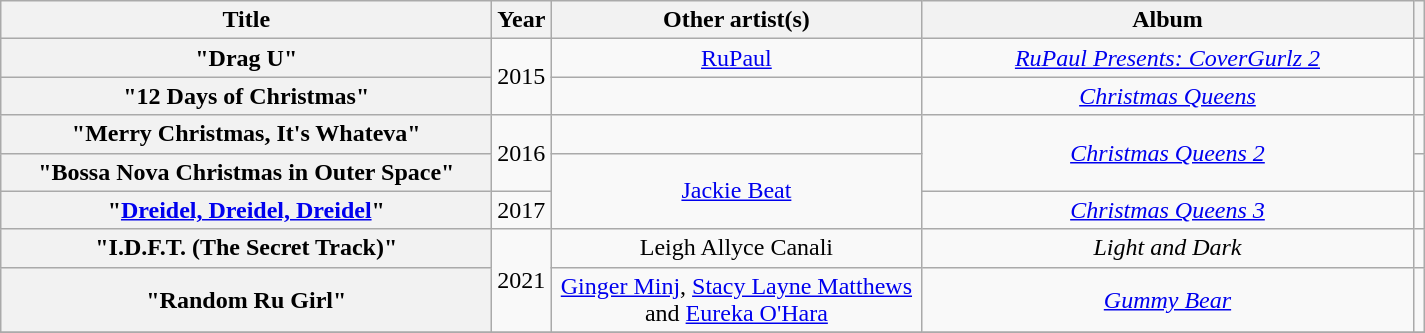<table class="wikitable plainrowheaders" style="text-align:center;">
<tr>
<th scope="col" style="width:20em;">Title</th>
<th scope="col">Year</th>
<th scope="col" style="width:15em;">Other artist(s)</th>
<th scope="col" style="width:20em;">Album</th>
<th scope="col"></th>
</tr>
<tr>
<th scope="row">"Drag U"</th>
<td rowspan=2>2015</td>
<td><a href='#'>RuPaul</a></td>
<td><em><a href='#'>RuPaul Presents: CoverGurlz 2</a></em></td>
<td></td>
</tr>
<tr>
<th scope="row">"12 Days of Christmas"</th>
<td></td>
<td><em><a href='#'>Christmas Queens</a></em></td>
<td></td>
</tr>
<tr>
<th scope="row">"Merry Christmas, It's Whateva"<br></th>
<td rowspan="2">2016</td>
<td></td>
<td rowspan="2"><em><a href='#'>Christmas Queens 2</a></em></td>
<td></td>
</tr>
<tr>
<th scope="row">"Bossa Nova Christmas in Outer Space"</th>
<td rowspan="2"><a href='#'>Jackie Beat</a></td>
<td></td>
</tr>
<tr>
<th scope="row">"<a href='#'>Dreidel, Dreidel, Dreidel</a>"</th>
<td>2017</td>
<td><em><a href='#'>Christmas Queens 3</a></em></td>
<td></td>
</tr>
<tr>
<th scope="row">"I.D.F.T. (The Secret Track)"</th>
<td rowspan="2">2021</td>
<td>Leigh Allyce Canali</td>
<td><em>Light and Dark</em></td>
<td></td>
</tr>
<tr>
<th scope="row">"Random Ru Girl"</th>
<td><a href='#'>Ginger Minj</a>, <a href='#'>Stacy Layne Matthews</a> and <a href='#'>Eureka O'Hara</a></td>
<td><em><a href='#'>Gummy Bear</a></em></td>
<td></td>
</tr>
<tr>
</tr>
</table>
